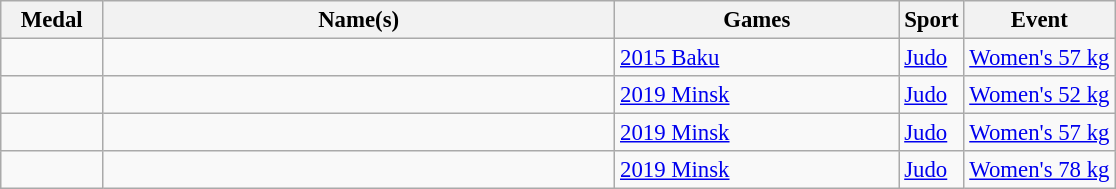<table class="wikitable sortable" style="font-size: 95%;">
<tr>
<th style="width:4em">Medal</th>
<th style="width:22em">Name(s)</th>
<th style="width:12em">Games</th>
<th>Sport</th>
<th>Event</th>
</tr>
<tr>
<td></td>
<td></td>
<td> <a href='#'>2015 Baku</a></td>
<td> <a href='#'>Judo</a></td>
<td><a href='#'>Women's 57 kg</a></td>
</tr>
<tr>
<td></td>
<td></td>
<td> <a href='#'>2019 Minsk</a></td>
<td> <a href='#'>Judo</a></td>
<td><a href='#'>Women's 52 kg</a></td>
</tr>
<tr>
<td></td>
<td></td>
<td> <a href='#'>2019 Minsk</a></td>
<td> <a href='#'>Judo</a></td>
<td><a href='#'>Women's 57 kg</a></td>
</tr>
<tr>
<td></td>
<td></td>
<td> <a href='#'>2019 Minsk</a></td>
<td> <a href='#'>Judo</a></td>
<td><a href='#'>Women's 78 kg</a></td>
</tr>
</table>
